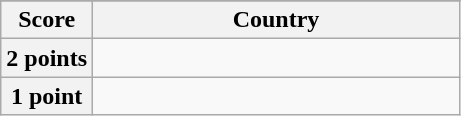<table class="wikitable">
<tr>
</tr>
<tr>
<th scope="col" width=20%>Score</th>
<th scope="col">Country</th>
</tr>
<tr>
<th scope="row">2 points</th>
<td></td>
</tr>
<tr>
<th scope="row">1 point</th>
<td></td>
</tr>
</table>
